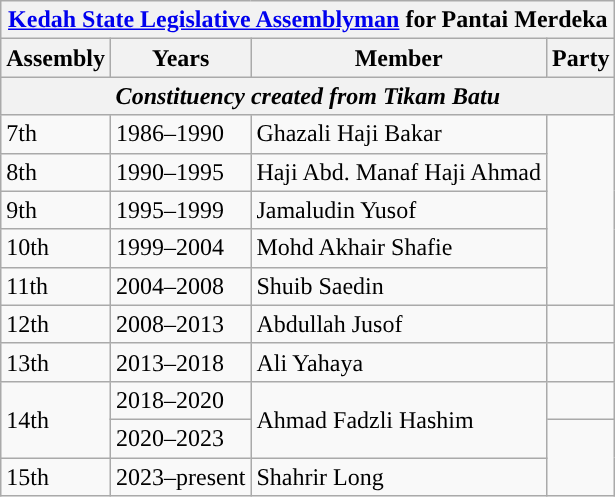<table class="wikitable">
<tr>
<th colspan="4"><a href='#'>Kedah State Legislative Assemblyman</a> for Pantai Merdeka</th>
</tr>
<tr>
<th>Assembly</th>
<th>Years</th>
<th>Member</th>
<th>Party</th>
</tr>
<tr>
<th colspan="4" align="center"><em>Constituency created from Tikam Batu</em></th>
</tr>
<tr>
<td>7th</td>
<td>1986–1990</td>
<td>Ghazali Haji Bakar</td>
<td rowspan="5"></td>
</tr>
<tr>
<td>8th</td>
<td>1990–1995</td>
<td>Haji Abd. Manaf Haji Ahmad</td>
</tr>
<tr>
<td>9th</td>
<td>1995–1999</td>
<td>Jamaludin Yusof</td>
</tr>
<tr>
<td>10th</td>
<td>1999–2004</td>
<td>Mohd Akhair Shafie</td>
</tr>
<tr>
<td>11th</td>
<td>2004–2008</td>
<td>Shuib Saedin</td>
</tr>
<tr>
<td>12th</td>
<td>2008–2013</td>
<td>Abdullah Jusof</td>
<td></td>
</tr>
<tr>
<td>13th</td>
<td>2013–2018</td>
<td>Ali Yahaya</td>
<td></td>
</tr>
<tr>
<td rowspan="2">14th</td>
<td>2018–2020</td>
<td rowspan="2">Ahmad Fadzli Hashim</td>
<td></td>
</tr>
<tr>
<td>2020–2023</td>
<td rowspan="2"></td>
</tr>
<tr>
<td>15th</td>
<td>2023–present</td>
<td>Shahrir Long</td>
</tr>
</table>
